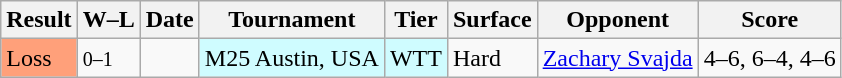<table class="wikitable">
<tr>
<th>Result</th>
<th class="unsortable">W–L</th>
<th>Date</th>
<th>Tournament</th>
<th>Tier</th>
<th>Surface</th>
<th>Opponent</th>
<th class="unsortable">Score</th>
</tr>
<tr>
<td bgcolor=FFA07A>Loss</td>
<td><small>0–1</small></td>
<td></td>
<td style="background:#cffcff;">M25 Austin, USA</td>
<td style="background:#cffcff;">WTT</td>
<td>Hard</td>
<td> <a href='#'>Zachary Svajda</a></td>
<td>4–6, 6–4, 4–6</td>
</tr>
</table>
